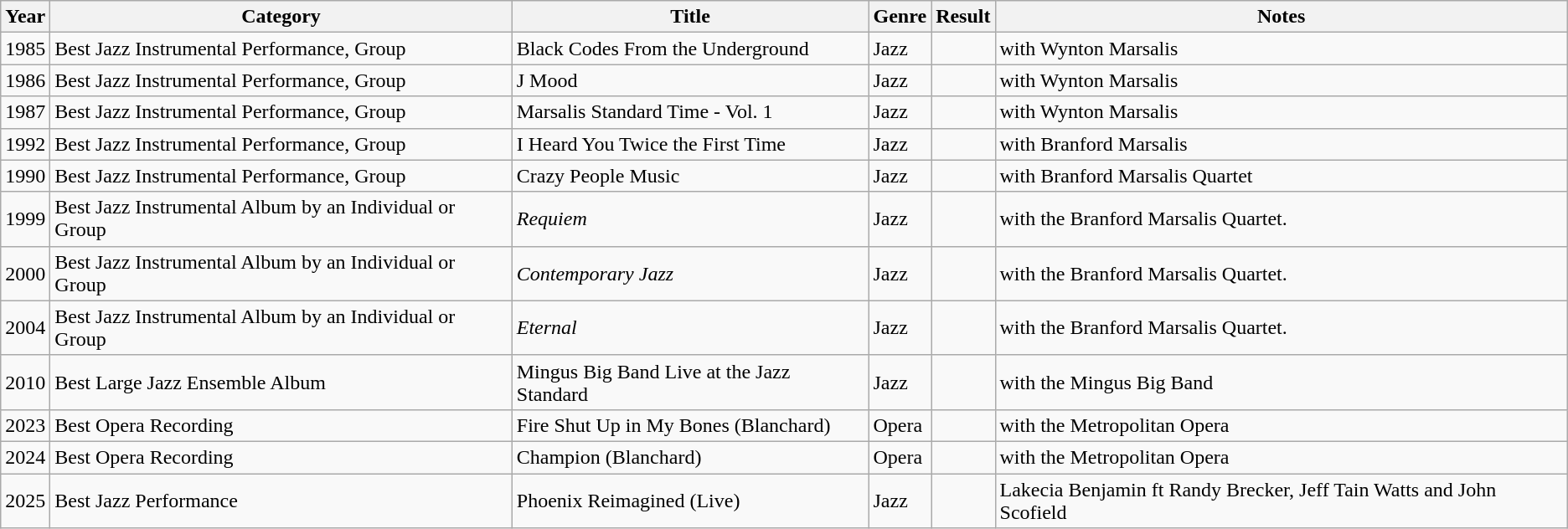<table class=wikitable>
<tr>
<th>Year</th>
<th>Category</th>
<th>Title</th>
<th>Genre</th>
<th>Result</th>
<th>Notes</th>
</tr>
<tr>
<td>1985</td>
<td>Best Jazz Instrumental Performance, Group</td>
<td>Black Codes From the Underground</td>
<td>Jazz</td>
<td></td>
<td>with Wynton Marsalis</td>
</tr>
<tr>
<td>1986</td>
<td>Best Jazz Instrumental Performance, Group</td>
<td>J Mood</td>
<td>Jazz</td>
<td></td>
<td>with Wynton Marsalis</td>
</tr>
<tr>
<td>1987</td>
<td>Best Jazz Instrumental Performance, Group</td>
<td>Marsalis Standard Time - Vol. 1</td>
<td>Jazz</td>
<td></td>
<td>with Wynton Marsalis</td>
</tr>
<tr>
<td>1992</td>
<td>Best Jazz Instrumental Performance, Group</td>
<td>I Heard You Twice the First Time</td>
<td>Jazz</td>
<td></td>
<td>with Branford Marsalis</td>
</tr>
<tr>
<td>1990</td>
<td>Best Jazz Instrumental Performance, Group</td>
<td>Crazy People Music</td>
<td>Jazz</td>
<td></td>
<td>with Branford Marsalis Quartet</td>
</tr>
<tr>
<td>1999</td>
<td>Best Jazz Instrumental Album by an Individual or Group</td>
<td><em>Requiem</em></td>
<td>Jazz</td>
<td></td>
<td>with the Branford Marsalis Quartet.</td>
</tr>
<tr>
<td>2000</td>
<td>Best Jazz Instrumental Album by an Individual or Group</td>
<td><em>Contemporary Jazz</em></td>
<td>Jazz</td>
<td></td>
<td>with the Branford Marsalis Quartet.</td>
</tr>
<tr>
<td>2004</td>
<td>Best Jazz Instrumental Album by an Individual or Group</td>
<td><em>Eternal</em></td>
<td>Jazz</td>
<td></td>
<td>with the Branford Marsalis Quartet.</td>
</tr>
<tr>
<td>2010</td>
<td>Best Large Jazz Ensemble Album</td>
<td>Mingus Big Band Live at the Jazz Standard</td>
<td>Jazz</td>
<td></td>
<td>with the Mingus Big Band</td>
</tr>
<tr>
<td>2023</td>
<td>Best Opera Recording</td>
<td>Fire Shut Up in My Bones (Blanchard)</td>
<td>Opera</td>
<td></td>
<td>with the Metropolitan Opera</td>
</tr>
<tr>
<td>2024</td>
<td>Best Opera Recording</td>
<td>Champion (Blanchard)</td>
<td>Opera</td>
<td></td>
<td>with the Metropolitan Opera</td>
</tr>
<tr>
<td>2025</td>
<td>Best Jazz Performance</td>
<td>Phoenix Reimagined (Live)</td>
<td>Jazz</td>
<td></td>
<td>Lakecia Benjamin ft Randy Brecker, Jeff Tain Watts and John Scofield</td>
</tr>
</table>
